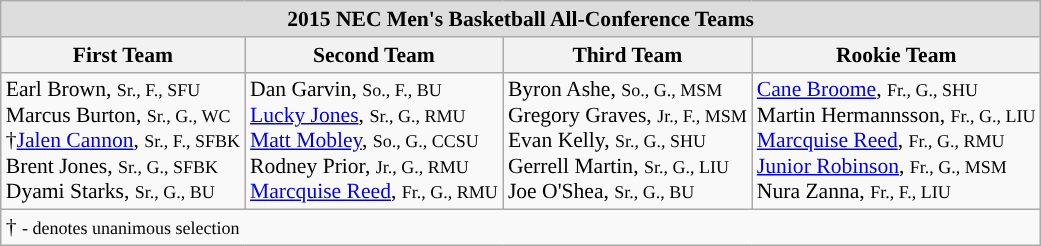<table class="wikitable" style="white-space:nowrap; font-size:90%;">
<tr>
<td colspan="7" style="text-align:center; background:#ddd;"><strong>2015 NEC Men's Basketball All-Conference Teams</strong></td>
</tr>
<tr>
<th>First Team</th>
<th>Second Team</th>
<th>Third Team</th>
<th>Rookie Team</th>
</tr>
<tr>
<td>Earl Brown, <small>Sr., F., SFU</small><br>Marcus Burton, <small>Sr., G., WC</small><br>†<a href='#'>Jalen Cannon</a>, <small>Sr., F., SFBK</small><br>Brent Jones, <small>Sr., G., SFBK</small><br>Dyami Starks, <small>Sr., G., BU</small><br></td>
<td>Dan Garvin, <small>So., F., BU</small><br><a href='#'>Lucky Jones</a>, <small>Sr., G., RMU</small><br><a href='#'>Matt Mobley</a>, <small>So., G., CCSU</small><br>Rodney Prior, <small>Jr., G., RMU</small><br><a href='#'>Marcquise Reed</a>, <small>Fr., G., RMU</small><br></td>
<td>Byron Ashe, <small>So., G., MSM</small><br>Gregory Graves, <small>Jr., F., MSM</small><br>Evan Kelly, <small>Sr., G., SHU</small><br>Gerrell Martin, <small>Sr., G., LIU</small><br>Joe O'Shea, <small>Sr., G., BU</small><br></td>
<td><a href='#'>Cane Broome</a>, <small>Fr., G., SHU</small><br>Martin Hermannsson, <small>Fr., G., LIU</small><br><a href='#'>Marcquise Reed</a>, <small>Fr., G., RMU</small><br><a href='#'>Junior Robinson</a>, <small>Fr., G., MSM</small><br>Nura Zanna, <small>Fr., F., LIU</small><br></td>
</tr>
<tr>
<td colspan="5" style="text-align:left;">† <small>- denotes unanimous selection</small></td>
</tr>
</table>
